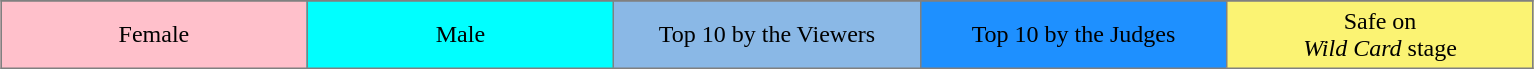<table border="2" cellpadding="4" style="background:gray; border:1px solid gray; border-collapse:collapse; margin:1em auto; text-align:center;">
<tr>
<td style="background:pink;" width="15%">Female</td>
<td style="background:cyan;" width="15%">Male</td>
<td style="background:#8ab8e6;" width="15%">Top 10 by the Viewers</td>
<td style="background:#1E90FF;" width="15%">Top 10 by the Judges</td>
<td style="background:#fbf373;" width="15%">Safe on<br><em>Wild Card</em> stage</td>
</tr>
</table>
